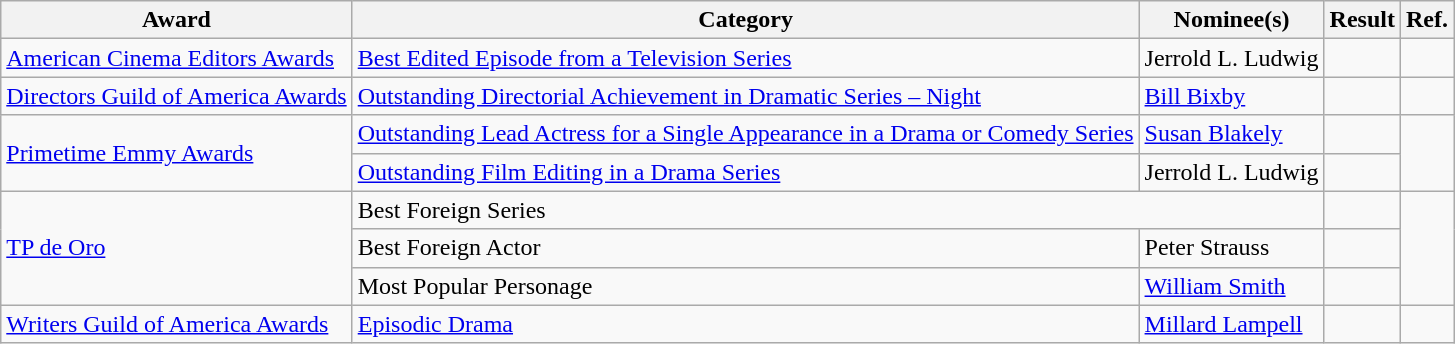<table class="wikitable sortable">
<tr>
<th>Award</th>
<th>Category</th>
<th>Nominee(s)</th>
<th>Result</th>
<th>Ref.</th>
</tr>
<tr>
<td><a href='#'>American Cinema Editors Awards</a></td>
<td><a href='#'>Best Edited Episode from a Television Series</a></td>
<td>Jerrold L. Ludwig </td>
<td></td>
<td align="center"></td>
</tr>
<tr>
<td><a href='#'>Directors Guild of America Awards</a></td>
<td><a href='#'>Outstanding Directorial Achievement in Dramatic Series – Night</a></td>
<td><a href='#'>Bill Bixby</a> </td>
<td></td>
<td align="center"></td>
</tr>
<tr>
<td rowspan="2"><a href='#'>Primetime Emmy Awards</a></td>
<td><a href='#'>Outstanding Lead Actress for a Single Appearance in a Drama or Comedy Series</a></td>
<td><a href='#'>Susan Blakely</a> </td>
<td></td>
<td rowspan="2" align="center"></td>
</tr>
<tr>
<td><a href='#'>Outstanding Film Editing in a Drama Series</a></td>
<td>Jerrold L. Ludwig </td>
<td></td>
</tr>
<tr>
<td rowspan="3"><a href='#'>TP de Oro</a></td>
<td colspan="2">Best Foreign Series</td>
<td></td>
<td rowspan="3" align="center"></td>
</tr>
<tr>
<td>Best Foreign Actor</td>
<td>Peter Strauss</td>
<td></td>
</tr>
<tr>
<td>Most Popular Personage</td>
<td><a href='#'>William Smith</a></td>
<td></td>
</tr>
<tr>
<td><a href='#'>Writers Guild of America Awards</a></td>
<td><a href='#'>Episodic Drama</a></td>
<td><a href='#'>Millard Lampell</a></td>
<td></td>
<td align="center"></td>
</tr>
</table>
